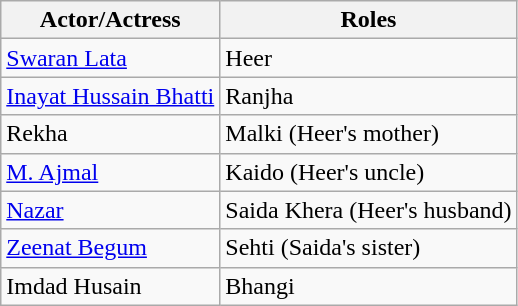<table class="wikitable">
<tr>
<th>Actor/Actress</th>
<th>Roles</th>
</tr>
<tr>
<td><a href='#'>Swaran Lata</a></td>
<td>Heer</td>
</tr>
<tr>
<td><a href='#'>Inayat Hussain Bhatti</a></td>
<td>Ranjha</td>
</tr>
<tr>
<td>Rekha</td>
<td>Malki (Heer's mother)</td>
</tr>
<tr>
<td><a href='#'>M. Ajmal</a></td>
<td>Kaido (Heer's uncle)</td>
</tr>
<tr>
<td><a href='#'>Nazar</a></td>
<td>Saida Khera (Heer's husband)</td>
</tr>
<tr>
<td><a href='#'>Zeenat Begum</a></td>
<td>Sehti (Saida's sister)</td>
</tr>
<tr>
<td>Imdad Husain</td>
<td>Bhangi</td>
</tr>
</table>
